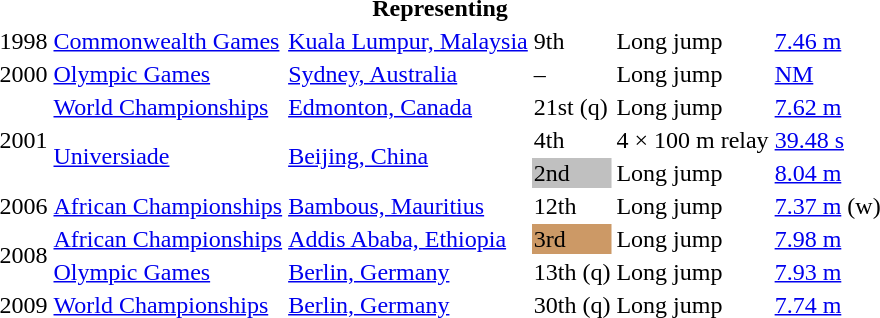<table>
<tr>
<th colspan="6">Representing </th>
</tr>
<tr>
<td>1998</td>
<td><a href='#'>Commonwealth Games</a></td>
<td><a href='#'>Kuala Lumpur, Malaysia</a></td>
<td>9th</td>
<td>Long jump</td>
<td><a href='#'>7.46 m</a></td>
</tr>
<tr>
<td>2000</td>
<td><a href='#'>Olympic Games</a></td>
<td><a href='#'>Sydney, Australia</a></td>
<td>–</td>
<td>Long jump</td>
<td><a href='#'>NM</a></td>
</tr>
<tr>
<td rowspan=3>2001</td>
<td><a href='#'>World Championships</a></td>
<td><a href='#'>Edmonton, Canada</a></td>
<td>21st (q)</td>
<td>Long jump</td>
<td><a href='#'>7.62 m</a></td>
</tr>
<tr>
<td rowspan=2><a href='#'>Universiade</a></td>
<td rowspan=2><a href='#'>Beijing, China</a></td>
<td>4th</td>
<td>4 × 100 m relay</td>
<td><a href='#'>39.48 s</a></td>
</tr>
<tr>
<td bgcolor=silver>2nd</td>
<td>Long jump</td>
<td><a href='#'>8.04 m</a></td>
</tr>
<tr>
<td>2006</td>
<td><a href='#'>African Championships</a></td>
<td><a href='#'>Bambous, Mauritius</a></td>
<td>12th</td>
<td>Long jump</td>
<td><a href='#'>7.37 m</a> (w)</td>
</tr>
<tr>
<td rowspan=2>2008</td>
<td><a href='#'>African Championships</a></td>
<td><a href='#'>Addis Ababa, Ethiopia</a></td>
<td bgcolor=cc9966>3rd</td>
<td>Long jump</td>
<td><a href='#'>7.98 m</a></td>
</tr>
<tr>
<td><a href='#'>Olympic Games</a></td>
<td><a href='#'>Berlin, Germany</a></td>
<td>13th (q)</td>
<td>Long jump</td>
<td><a href='#'>7.93 m</a></td>
</tr>
<tr>
<td>2009</td>
<td><a href='#'>World Championships</a></td>
<td><a href='#'>Berlin, Germany</a></td>
<td>30th (q)</td>
<td>Long jump</td>
<td><a href='#'>7.74 m</a></td>
</tr>
</table>
